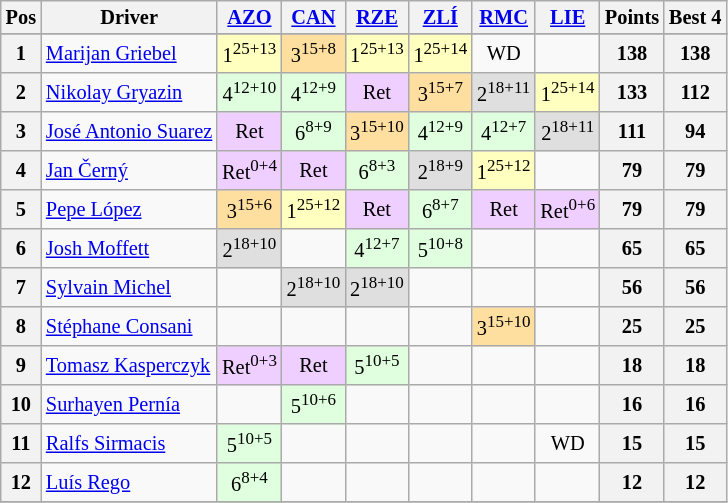<table class="wikitable" style="font-size: 85%; text-align: center;">
<tr valign="top">
<th valign="middle">Pos</th>
<th valign="middle">Driver</th>
<th><a href='#'>AZO</a><br></th>
<th><a href='#'>CAN</a><br></th>
<th><a href='#'>RZE</a><br></th>
<th><a href='#'>ZLÍ</a><br></th>
<th><a href='#'>RMC</a><br></th>
<th><a href='#'>LIE</a><br></th>
<th valign="middle">Points</th>
<th valign="middle">Best 4</th>
</tr>
<tr>
</tr>
<tr>
<th>1</th>
<td align=left> <a href='#'>Marijan Griebel</a></td>
<td style="background:#ffffbf;">1<sup>25+13</sup></td>
<td style="background:#ffdf9f;">3<sup>15+8</sup></td>
<td style="background:#ffffbf;">1<sup>25+13</sup></td>
<td style="background:#ffffbf;">1<sup>25+14</sup></td>
<td>WD</td>
<td></td>
<th>138</th>
<th>138</th>
</tr>
<tr>
<th>2</th>
<td align=left> <a href='#'>Nikolay Gryazin</a></td>
<td style="background:#dfffdf;">4<sup>12+10</sup></td>
<td style="background:#dfffdf;">4<sup>12+9</sup></td>
<td style="background:#efcfff;">Ret</td>
<td style="background:#ffdf9f;">3<sup>15+7</sup></td>
<td style="background:#dfdfdf;">2<sup>18+11</sup></td>
<td style="background:#ffffbf;">1<sup>25+14</sup></td>
<th>133</th>
<th>112</th>
</tr>
<tr>
<th>3</th>
<td align=left> <a href='#'>José Antonio Suarez</a></td>
<td style="background:#efcfff;">Ret</td>
<td style="background:#dfffdf;">6<sup>8+9</sup></td>
<td style="background:#ffdf9f;">3<sup>15+10</sup></td>
<td style="background:#dfffdf;">4<sup>12+9</sup></td>
<td style="background:#dfffdf;">4<sup>12+7</sup></td>
<td style="background:#dfdfdf;">2<sup>18+11</sup></td>
<th>111</th>
<th>94</th>
</tr>
<tr>
<th>4</th>
<td align=left> <a href='#'>Jan Černý</a></td>
<td style="background:#efcfff;">Ret<sup>0+4</sup></td>
<td style="background:#efcfff;">Ret</td>
<td style="background:#dfffdf;">6<sup>8+3</sup></td>
<td style="background:#dfdfdf;">2<sup>18+9</sup></td>
<td style="background:#ffffbf;">1<sup>25+12</sup></td>
<td></td>
<th>79</th>
<th>79</th>
</tr>
<tr>
<th>5</th>
<td align=left> <a href='#'>Pepe López</a></td>
<td style="background:#ffdf9f;">3<sup>15+6</sup></td>
<td style="background:#ffffbf;">1<sup>25+12</sup></td>
<td style="background:#efcfff;">Ret</td>
<td style="background:#dfffdf;">6<sup>8+7</sup></td>
<td style="background:#efcfff;">Ret</td>
<td style="background:#efcfff;">Ret<sup>0+6</sup></td>
<th>79</th>
<th>79</th>
</tr>
<tr>
<th>6</th>
<td align=left> <a href='#'>Josh Moffett</a></td>
<td style="background:#dfdfdf;">2<sup>18+10</sup></td>
<td></td>
<td style="background:#dfffdf;">4<sup>12+7</sup></td>
<td style="background:#dfffdf;">5<sup>10+8</sup></td>
<td></td>
<td></td>
<th>65</th>
<th>65</th>
</tr>
<tr>
<th>7</th>
<td align=left> <a href='#'>Sylvain Michel</a></td>
<td></td>
<td style="background:#dfdfdf;">2<sup>18+10</sup></td>
<td style="background:#dfdfdf;">2<sup>18+10</sup></td>
<td></td>
<td></td>
<td></td>
<th>56</th>
<th>56</th>
</tr>
<tr>
<th>8</th>
<td align=left> <a href='#'>Stéphane Consani</a></td>
<td></td>
<td></td>
<td></td>
<td></td>
<td style="background:#ffdf9f;">3<sup>15+10</sup></td>
<td></td>
<th>25</th>
<th>25</th>
</tr>
<tr>
<th>9</th>
<td align=left> <a href='#'>Tomasz Kasperczyk</a></td>
<td style="background:#efcfff;">Ret<sup>0+3</sup></td>
<td style="background:#efcfff;">Ret</td>
<td style="background:#dfffdf;">5<sup>10+5</sup></td>
<td></td>
<td></td>
<td></td>
<th>18</th>
<th>18</th>
</tr>
<tr>
<th>10</th>
<td align=left> <a href='#'>Surhayen Pernía</a></td>
<td></td>
<td style="background:#dfffdf;">5<sup>10+6</sup></td>
<td></td>
<td></td>
<td></td>
<td></td>
<th>16</th>
<th>16</th>
</tr>
<tr>
<th>11</th>
<td align=left> <a href='#'>Ralfs Sirmacis</a></td>
<td style="background:#dfffdf;">5<sup>10+5</sup></td>
<td></td>
<td></td>
<td></td>
<td></td>
<td>WD</td>
<th>15</th>
<th>15</th>
</tr>
<tr>
<th>12</th>
<td align=left> <a href='#'>Luís Rego</a></td>
<td style="background:#dfffdf;">6<sup>8+4</sup></td>
<td></td>
<td></td>
<td></td>
<td></td>
<td></td>
<th>12</th>
<th>12</th>
</tr>
<tr>
</tr>
</table>
